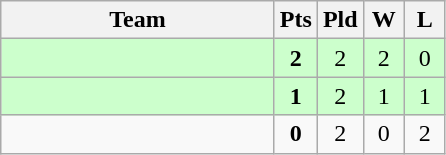<table class=wikitable style="text-align:center">
<tr>
<th width=175>Team</th>
<th width=20>Pts</th>
<th width=20>Pld</th>
<th width=20>W</th>
<th width=20>L</th>
</tr>
<tr bgcolor="#ccffcc">
<td style="text-align:left"></td>
<td><strong>2</strong></td>
<td>2</td>
<td>2</td>
<td>0</td>
</tr>
<tr bgcolor="#ccffcc">
<td style="text-align:left"></td>
<td><strong>1</strong></td>
<td>2</td>
<td>1</td>
<td>1</td>
</tr>
<tr>
<td style="text-align:left"></td>
<td><strong>0</strong></td>
<td>2</td>
<td>0</td>
<td>2</td>
</tr>
</table>
